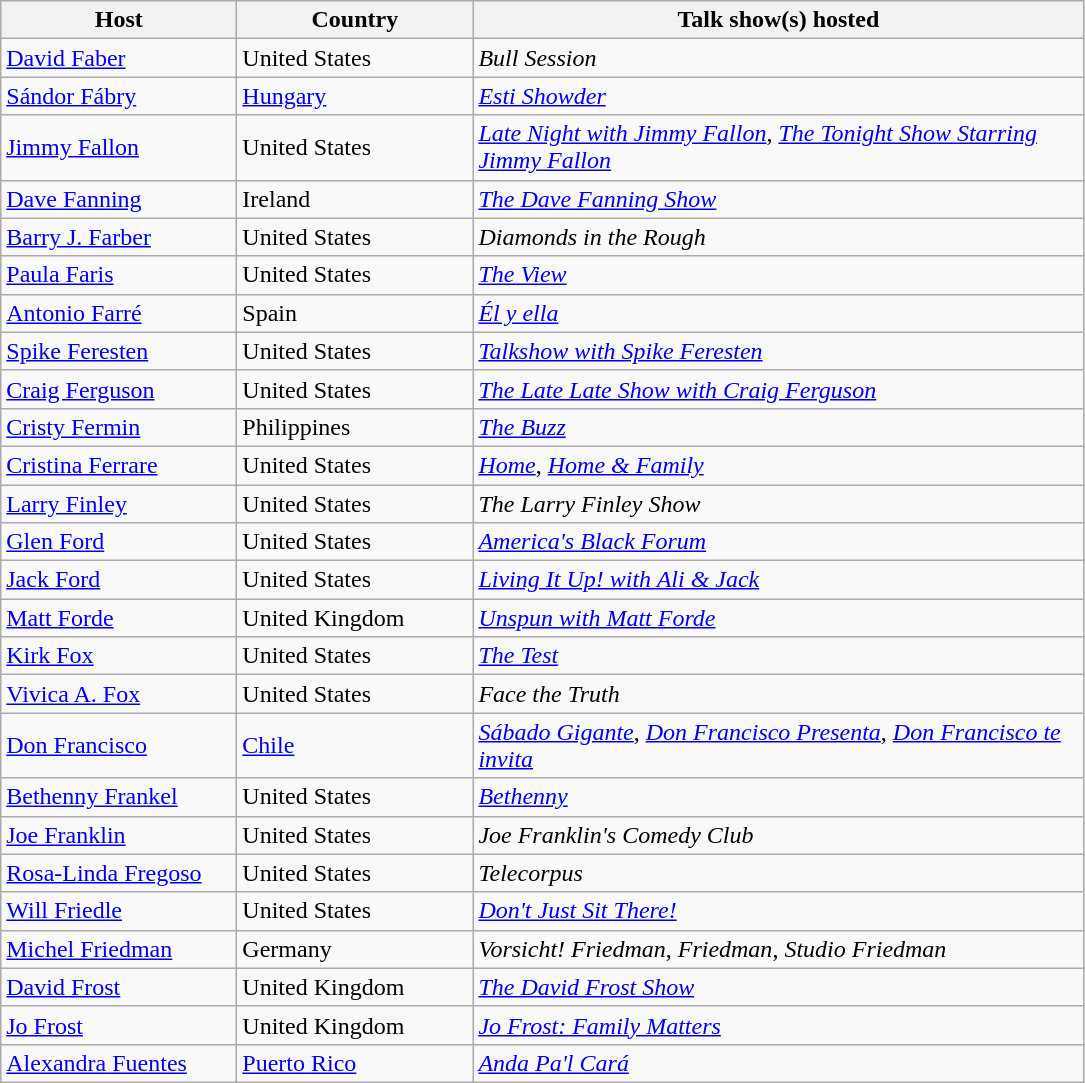<table class="wikitable">
<tr>
<th width="150">Host</th>
<th width="150">Country</th>
<th width="400">Talk show(s) hosted</th>
</tr>
<tr>
<td><a href='#'>David Faber</a></td>
<td> United States</td>
<td><em>Bull Session</em></td>
</tr>
<tr>
<td><a href='#'>Sándor Fábry</a></td>
<td> <a href='#'>Hungary</a></td>
<td><em><a href='#'>Esti Showder</a></em></td>
</tr>
<tr>
<td><a href='#'>Jimmy Fallon</a></td>
<td> United States</td>
<td><em><a href='#'>Late Night with Jimmy Fallon</a></em>, <em><a href='#'>The Tonight Show Starring Jimmy Fallon</a></em></td>
</tr>
<tr>
<td><a href='#'>Dave Fanning</a></td>
<td> Ireland</td>
<td><em><a href='#'>The Dave Fanning Show</a></em></td>
</tr>
<tr>
<td><a href='#'>Barry J. Farber</a></td>
<td> United States</td>
<td><em>Diamonds in the Rough</em></td>
</tr>
<tr>
<td><a href='#'>Paula Faris</a></td>
<td> United States</td>
<td><em><a href='#'>The View</a></em></td>
</tr>
<tr>
<td><a href='#'>Antonio Farré</a></td>
<td> Spain</td>
<td><em><a href='#'>Él y ella</a></em></td>
</tr>
<tr>
<td><a href='#'>Spike Feresten</a></td>
<td> United States</td>
<td><em><a href='#'>Talkshow with Spike Feresten</a></em></td>
</tr>
<tr>
<td><a href='#'>Craig Ferguson</a></td>
<td> United States</td>
<td><em><a href='#'>The Late Late Show with Craig Ferguson</a></em></td>
</tr>
<tr>
<td><a href='#'>Cristy Fermin</a></td>
<td> Philippines</td>
<td><em><a href='#'>The Buzz</a></em></td>
</tr>
<tr>
<td><a href='#'>Cristina Ferrare</a></td>
<td> United States</td>
<td><em><a href='#'>Home</a></em>, <em><a href='#'>Home & Family</a></em></td>
</tr>
<tr>
<td><a href='#'>Larry Finley</a></td>
<td> United States</td>
<td><em>The Larry Finley Show</em></td>
</tr>
<tr>
<td><a href='#'>Glen Ford</a></td>
<td> United States</td>
<td><em><a href='#'>America's Black Forum</a></em></td>
</tr>
<tr>
<td><a href='#'>Jack Ford</a></td>
<td> United States</td>
<td><em><a href='#'>Living It Up! with Ali & Jack</a></em></td>
</tr>
<tr>
<td><a href='#'>Matt Forde</a></td>
<td> United Kingdom</td>
<td><em><a href='#'>Unspun with Matt Forde</a></em></td>
</tr>
<tr>
<td><a href='#'>Kirk Fox</a></td>
<td> United States</td>
<td><em><a href='#'>The Test</a></em></td>
</tr>
<tr>
<td><a href='#'>Vivica A. Fox</a></td>
<td> United States</td>
<td><em>Face the Truth</em></td>
</tr>
<tr>
<td><a href='#'>Don Francisco</a></td>
<td> <a href='#'>Chile</a></td>
<td><em><a href='#'>Sábado Gigante</a></em>, <em><a href='#'>Don Francisco Presenta</a></em>, <em><a href='#'>Don Francisco te invita</a></em></td>
</tr>
<tr>
<td><a href='#'>Bethenny Frankel</a></td>
<td> United States</td>
<td><em><a href='#'>Bethenny</a></em></td>
</tr>
<tr>
<td><a href='#'>Joe Franklin</a></td>
<td> United States</td>
<td><em>Joe Franklin's Comedy Club</em></td>
</tr>
<tr>
<td><a href='#'>Rosa-Linda Fregoso</a></td>
<td> United States</td>
<td><em>Telecorpus</em></td>
</tr>
<tr>
<td><a href='#'>Will Friedle</a></td>
<td> United States</td>
<td><em><a href='#'>Don't Just Sit There!</a></em></td>
</tr>
<tr>
<td><a href='#'>Michel Friedman</a></td>
<td> Germany</td>
<td><em>Vorsicht! Friedman</em>, <em>Friedman</em>, <em>Studio Friedman</em></td>
</tr>
<tr>
<td><a href='#'>David Frost</a></td>
<td> United Kingdom</td>
<td><em><a href='#'>The David Frost Show</a></em></td>
</tr>
<tr>
<td><a href='#'>Jo Frost</a></td>
<td> United Kingdom</td>
<td><em><a href='#'>Jo Frost: Family Matters</a></em></td>
</tr>
<tr>
<td><a href='#'>Alexandra Fuentes</a></td>
<td> <a href='#'>Puerto Rico</a></td>
<td><em><a href='#'>Anda Pa'l Cará</a></em></td>
</tr>
</table>
